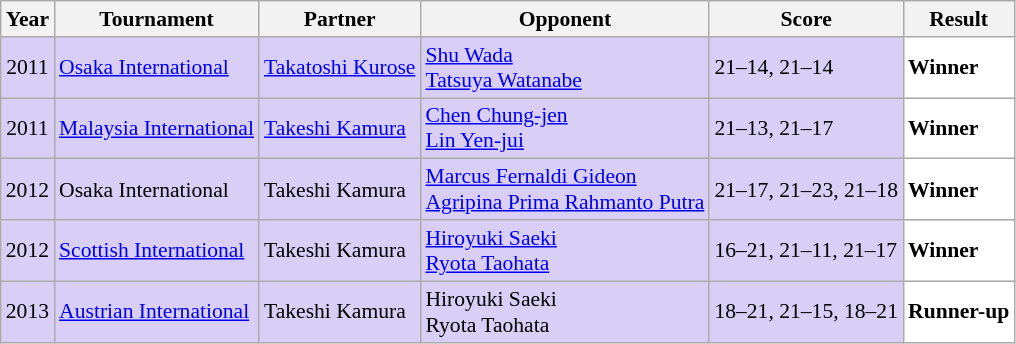<table class="sortable wikitable" style="font-size: 90%;">
<tr>
<th>Year</th>
<th>Tournament</th>
<th>Partner</th>
<th>Opponent</th>
<th>Score</th>
<th>Result</th>
</tr>
<tr style="background:#D8CEF6">
<td align="center">2011</td>
<td align="left"><a href='#'>Osaka International</a></td>
<td align="left"> <a href='#'>Takatoshi Kurose</a></td>
<td align="left"> <a href='#'>Shu Wada</a><br> <a href='#'>Tatsuya Watanabe</a></td>
<td align="left">21–14, 21–14</td>
<td style="text-align:left; background:white"> <strong>Winner</strong></td>
</tr>
<tr style="background:#D8CEF6">
<td align="center">2011</td>
<td align="left"><a href='#'>Malaysia International</a></td>
<td align="left"> <a href='#'>Takeshi Kamura</a></td>
<td align="left"> <a href='#'>Chen Chung-jen</a> <br> <a href='#'>Lin Yen-jui</a></td>
<td align="left">21–13, 21–17</td>
<td style="text-align:left; background:white"> <strong>Winner</strong></td>
</tr>
<tr style="background:#D8CEF6">
<td align="center">2012</td>
<td align="left">Osaka International</td>
<td align="left"> Takeshi Kamura</td>
<td align="left"> <a href='#'>Marcus Fernaldi Gideon</a><br> <a href='#'>Agripina Prima Rahmanto Putra</a></td>
<td align="left">21–17, 21–23, 21–18</td>
<td style="text-align:left; background:white"> <strong>Winner</strong></td>
</tr>
<tr style="background:#D8CEF6">
<td align="center">2012</td>
<td align="left"><a href='#'>Scottish International</a></td>
<td align="left"> Takeshi Kamura</td>
<td align="left"> <a href='#'>Hiroyuki Saeki</a><br> <a href='#'>Ryota Taohata</a></td>
<td align="left">16–21, 21–11, 21–17</td>
<td style="text-align:left; background:white"> <strong>Winner</strong></td>
</tr>
<tr style="background:#D8CEF6">
<td align="center">2013</td>
<td align="left"><a href='#'>Austrian International</a></td>
<td align="left"> Takeshi Kamura</td>
<td align="left"> Hiroyuki Saeki<br> Ryota Taohata</td>
<td align="left">18–21, 21–15, 18–21</td>
<td style="text-align:left; background:white"> <strong>Runner-up</strong></td>
</tr>
</table>
